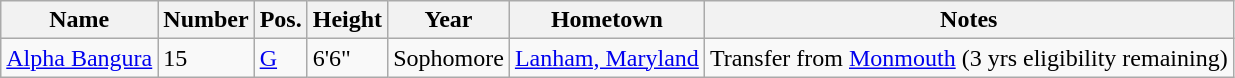<table class="wikitable sortable" border="1">
<tr>
<th>Name</th>
<th>Number</th>
<th>Pos.</th>
<th>Height</th>
<th>Year</th>
<th>Hometown</th>
<th class="unsortable">Notes</th>
</tr>
<tr>
<td sortname><a href='#'>Alpha Bangura</a></td>
<td>15</td>
<td><a href='#'>G</a></td>
<td>6'6"</td>
<td>Sophomore</td>
<td><a href='#'>Lanham, Maryland</a></td>
<td>Transfer from <a href='#'>Monmouth</a> (3 yrs eligibility remaining)</td>
</tr>
</table>
